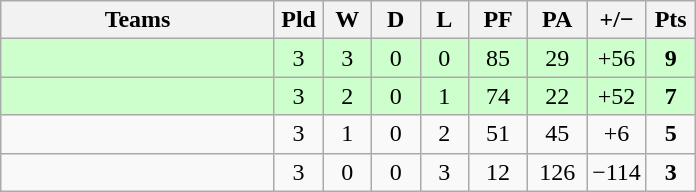<table class="wikitable" style="text-align: center;">
<tr>
<th width="175">Teams</th>
<th width="25">Pld</th>
<th width="25">W</th>
<th width="25">D</th>
<th width="25">L</th>
<th width="32">PF</th>
<th width="32">PA</th>
<th width="32">+/−</th>
<th width="25">Pts</th>
</tr>
<tr bgcolor=ccffcc>
<td align=left></td>
<td>3</td>
<td>3</td>
<td>0</td>
<td>0</td>
<td>85</td>
<td>29</td>
<td>+56</td>
<td><strong>9</strong></td>
</tr>
<tr bgcolor=ccffcc>
<td align=left></td>
<td>3</td>
<td>2</td>
<td>0</td>
<td>1</td>
<td>74</td>
<td>22</td>
<td>+52</td>
<td><strong>7</strong></td>
</tr>
<tr>
<td align=left></td>
<td>3</td>
<td>1</td>
<td>0</td>
<td>2</td>
<td>51</td>
<td>45</td>
<td>+6</td>
<td><strong>5</strong></td>
</tr>
<tr>
<td align=left></td>
<td>3</td>
<td>0</td>
<td>0</td>
<td>3</td>
<td>12</td>
<td>126</td>
<td>−114</td>
<td><strong>3</strong></td>
</tr>
</table>
